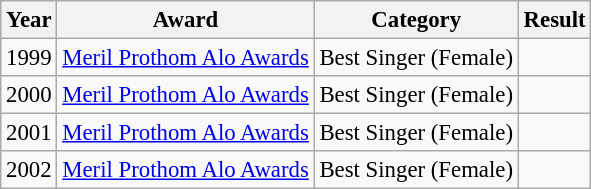<table class="wikitable" style="font-size: 95%;">
<tr>
<th>Year</th>
<th>Award</th>
<th>Category</th>
<th>Result</th>
</tr>
<tr>
<td>1999</td>
<td><a href='#'>Meril Prothom Alo Awards</a></td>
<td>Best Singer (Female)</td>
<td></td>
</tr>
<tr>
<td>2000</td>
<td><a href='#'>Meril Prothom Alo Awards</a></td>
<td>Best Singer (Female)</td>
<td></td>
</tr>
<tr>
<td>2001</td>
<td><a href='#'>Meril Prothom Alo Awards</a></td>
<td>Best Singer (Female)</td>
<td></td>
</tr>
<tr>
<td>2002</td>
<td><a href='#'>Meril Prothom Alo Awards</a></td>
<td>Best Singer (Female)</td>
<td></td>
</tr>
</table>
